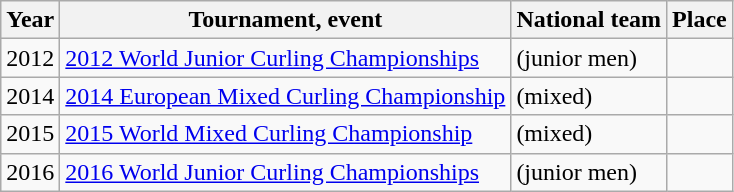<table class="wikitable">
<tr>
<th scope="col">Year</th>
<th scope="col">Tournament, event</th>
<th scope="col">National team</th>
<th scope="col">Place</th>
</tr>
<tr>
<td>2012</td>
<td><a href='#'>2012 World Junior Curling Championships</a></td>
<td> (junior men)</td>
<td></td>
</tr>
<tr>
<td>2014</td>
<td><a href='#'>2014 European Mixed Curling Championship</a></td>
<td> (mixed)</td>
<td></td>
</tr>
<tr>
<td>2015</td>
<td><a href='#'>2015 World Mixed Curling Championship</a></td>
<td> (mixed)</td>
<td></td>
</tr>
<tr>
<td>2016</td>
<td><a href='#'>2016 World Junior Curling Championships</a></td>
<td> (junior men)</td>
<td></td>
</tr>
</table>
